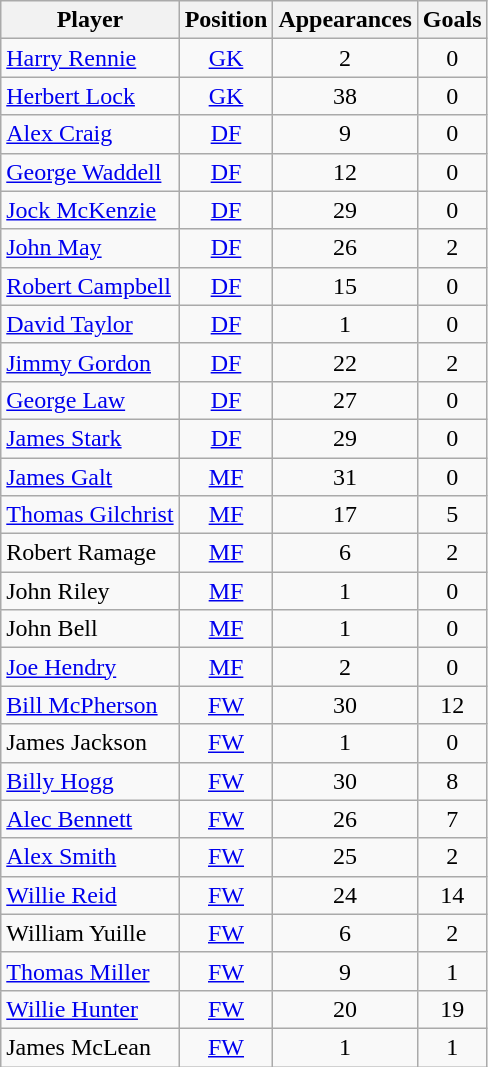<table class="wikitable sortable" style="text-align: center;">
<tr>
<th>Player</th>
<th>Position</th>
<th>Appearances</th>
<th>Goals</th>
</tr>
<tr>
<td align="left"> <a href='#'>Harry Rennie</a></td>
<td><a href='#'>GK</a></td>
<td>2</td>
<td>0</td>
</tr>
<tr>
<td align="left"> <a href='#'>Herbert Lock</a></td>
<td><a href='#'>GK</a></td>
<td>38</td>
<td>0</td>
</tr>
<tr>
<td align="left"> <a href='#'>Alex Craig</a></td>
<td><a href='#'>DF</a></td>
<td>9</td>
<td>0</td>
</tr>
<tr>
<td align="left"> <a href='#'>George Waddell</a></td>
<td><a href='#'>DF</a></td>
<td>12</td>
<td>0</td>
</tr>
<tr>
<td align="left"> <a href='#'>Jock McKenzie</a></td>
<td><a href='#'>DF</a></td>
<td>29</td>
<td>0</td>
</tr>
<tr>
<td align="left"> <a href='#'>John May</a></td>
<td><a href='#'>DF</a></td>
<td>26</td>
<td>2</td>
</tr>
<tr>
<td align="left"> <a href='#'>Robert Campbell</a></td>
<td><a href='#'>DF</a></td>
<td>15</td>
<td>0</td>
</tr>
<tr>
<td align="left"> <a href='#'>David Taylor</a></td>
<td><a href='#'>DF</a></td>
<td>1</td>
<td>0</td>
</tr>
<tr>
<td align="left"> <a href='#'>Jimmy Gordon</a></td>
<td><a href='#'>DF</a></td>
<td>22</td>
<td>2</td>
</tr>
<tr>
<td align="left"> <a href='#'>George Law</a></td>
<td><a href='#'>DF</a></td>
<td>27</td>
<td>0</td>
</tr>
<tr>
<td align="left"> <a href='#'>James Stark</a></td>
<td><a href='#'>DF</a></td>
<td>29</td>
<td>0</td>
</tr>
<tr>
<td align="left"> <a href='#'>James Galt</a></td>
<td><a href='#'>MF</a></td>
<td>31</td>
<td>0</td>
</tr>
<tr>
<td align="left"> <a href='#'>Thomas Gilchrist</a></td>
<td><a href='#'>MF</a></td>
<td>17</td>
<td>5</td>
</tr>
<tr>
<td align="left"> Robert Ramage</td>
<td><a href='#'>MF</a></td>
<td>6</td>
<td>2</td>
</tr>
<tr>
<td align="left"> John Riley</td>
<td><a href='#'>MF</a></td>
<td>1</td>
<td>0</td>
</tr>
<tr>
<td align="left"> John Bell</td>
<td><a href='#'>MF</a></td>
<td>1</td>
<td>0</td>
</tr>
<tr>
<td align="left"> <a href='#'>Joe Hendry</a></td>
<td><a href='#'>MF</a></td>
<td>2</td>
<td>0</td>
</tr>
<tr>
<td align="left"> <a href='#'>Bill McPherson</a></td>
<td><a href='#'>FW</a></td>
<td>30</td>
<td>12</td>
</tr>
<tr>
<td align="left"> James Jackson</td>
<td><a href='#'>FW</a></td>
<td>1</td>
<td>0</td>
</tr>
<tr>
<td align="left"> <a href='#'>Billy Hogg</a></td>
<td><a href='#'>FW</a></td>
<td>30</td>
<td>8</td>
</tr>
<tr>
<td align="left"> <a href='#'>Alec Bennett</a></td>
<td><a href='#'>FW</a></td>
<td>26</td>
<td>7</td>
</tr>
<tr>
<td align="left"> <a href='#'>Alex Smith</a></td>
<td><a href='#'>FW</a></td>
<td>25</td>
<td>2</td>
</tr>
<tr>
<td align="left"> <a href='#'>Willie Reid</a></td>
<td><a href='#'>FW</a></td>
<td>24</td>
<td>14</td>
</tr>
<tr>
<td align="left"> William Yuille</td>
<td><a href='#'>FW</a></td>
<td>6</td>
<td>2</td>
</tr>
<tr>
<td align="left"> <a href='#'>Thomas Miller</a></td>
<td><a href='#'>FW</a></td>
<td>9</td>
<td>1</td>
</tr>
<tr>
<td align="left"> <a href='#'>Willie Hunter</a></td>
<td><a href='#'>FW</a></td>
<td>20</td>
<td>19</td>
</tr>
<tr>
<td align="left"> James McLean</td>
<td><a href='#'>FW</a></td>
<td>1</td>
<td>1</td>
</tr>
</table>
